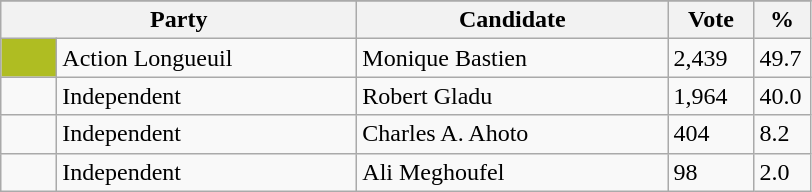<table class="wikitable">
<tr>
</tr>
<tr>
<th bgcolor="#DDDDFF" width="230px" colspan="2">Party</th>
<th bgcolor="#DDDDFF" width="200px">Candidate</th>
<th bgcolor="#DDDDFF" width="50px">Vote</th>
<th bgcolor="#DDDDFF" width="30px">%</th>
</tr>
<tr>
<td bgcolor=#AFBD22 width="30px"> </td>
<td>Action Longueuil</td>
<td>Monique Bastien</td>
<td>2,439</td>
<td>49.7</td>
</tr>
<tr>
<td> </td>
<td>Independent</td>
<td>Robert Gladu</td>
<td>1,964</td>
<td>40.0</td>
</tr>
<tr>
<td> </td>
<td>Independent</td>
<td>Charles A. Ahoto</td>
<td>404</td>
<td>8.2</td>
</tr>
<tr>
<td> </td>
<td>Independent</td>
<td>Ali Meghoufel</td>
<td>98</td>
<td>2.0</td>
</tr>
</table>
